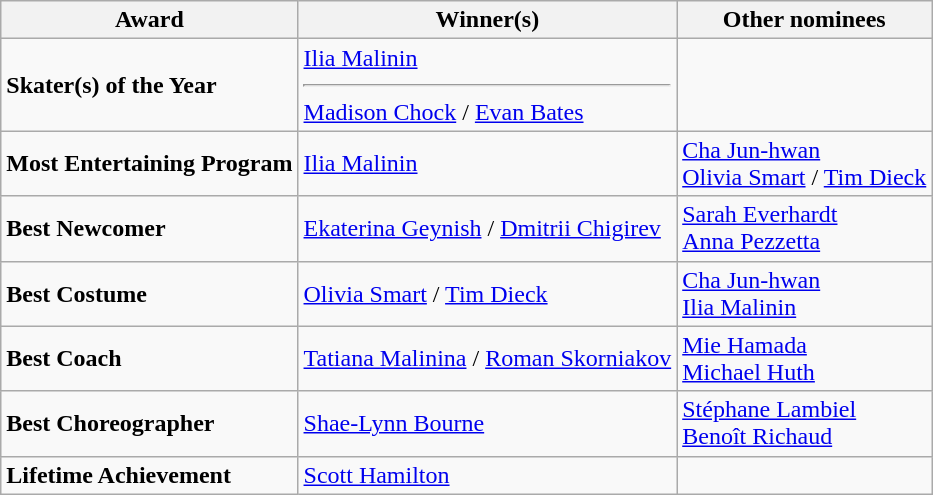<table class="wikitable">
<tr>
<th>Award</th>
<th>Winner(s)</th>
<th>Other nominees</th>
</tr>
<tr>
<td><strong>Skater(s) of the Year</strong></td>
<td> <a href='#'>Ilia Malinin</a><hr> <a href='#'>Madison Chock</a> / <a href='#'>Evan Bates</a></td>
<td></td>
</tr>
<tr>
<td><strong>Most Entertaining Program</strong></td>
<td> <a href='#'>Ilia Malinin</a></td>
<td> <a href='#'>Cha Jun-hwan</a><br> <a href='#'>Olivia Smart</a> / <a href='#'>Tim Dieck</a></td>
</tr>
<tr>
<td><strong>Best Newcomer</strong></td>
<td> <a href='#'>Ekaterina Geynish</a> / <a href='#'>Dmitrii Chigirev</a></td>
<td> <a href='#'>Sarah Everhardt</a><br> <a href='#'>Anna Pezzetta</a></td>
</tr>
<tr>
<td><strong>Best Costume</strong></td>
<td> <a href='#'>Olivia Smart</a> / <a href='#'>Tim Dieck</a></td>
<td> <a href='#'>Cha Jun-hwan</a><br> <a href='#'>Ilia Malinin</a></td>
</tr>
<tr>
<td><strong>Best Coach</strong></td>
<td> <a href='#'>Tatiana Malinina</a> / <a href='#'>Roman Skorniakov</a></td>
<td> <a href='#'>Mie Hamada</a><br> <a href='#'>Michael Huth</a></td>
</tr>
<tr>
<td><strong>Best Choreographer</strong></td>
<td> <a href='#'>Shae-Lynn Bourne</a></td>
<td> <a href='#'>Stéphane Lambiel</a><br> <a href='#'>Benoît Richaud</a></td>
</tr>
<tr>
<td><strong>Lifetime Achievement</strong></td>
<td> <a href='#'>Scott Hamilton</a></td>
<td></td>
</tr>
</table>
